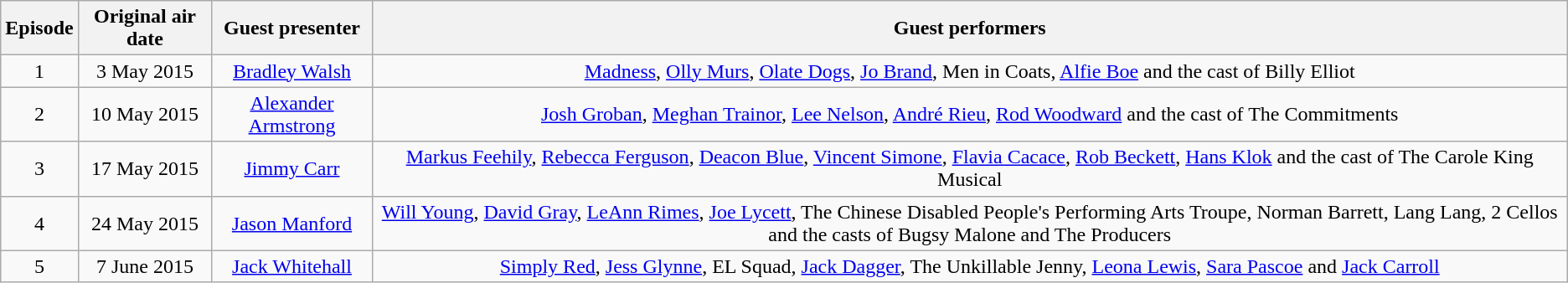<table class="wikitable" style="text-align:center;">
<tr>
<th>Episode</th>
<th>Original air date</th>
<th>Guest presenter</th>
<th>Guest performers</th>
</tr>
<tr>
<td>1</td>
<td>3 May 2015</td>
<td><a href='#'>Bradley Walsh</a></td>
<td><a href='#'>Madness</a>, <a href='#'>Olly Murs</a>, <a href='#'>Olate Dogs</a>, <a href='#'>Jo Brand</a>, Men in Coats, <a href='#'>Alfie Boe</a> and the cast of Billy Elliot</td>
</tr>
<tr>
<td>2</td>
<td>10 May 2015</td>
<td><a href='#'>Alexander Armstrong</a></td>
<td><a href='#'>Josh Groban</a>, <a href='#'>Meghan Trainor</a>, <a href='#'>Lee Nelson</a>, <a href='#'>André Rieu</a>, <a href='#'>Rod Woodward</a> and the cast of The Commitments</td>
</tr>
<tr>
<td>3</td>
<td>17 May 2015</td>
<td><a href='#'>Jimmy Carr</a></td>
<td><a href='#'>Markus Feehily</a>, <a href='#'>Rebecca Ferguson</a>, <a href='#'>Deacon Blue</a>, <a href='#'>Vincent Simone</a>, <a href='#'>Flavia Cacace</a>, <a href='#'>Rob Beckett</a>, <a href='#'>Hans Klok</a> and the cast of The Carole King Musical</td>
</tr>
<tr>
<td>4</td>
<td>24 May 2015</td>
<td><a href='#'>Jason Manford</a></td>
<td><a href='#'>Will Young</a>, <a href='#'>David Gray</a>, <a href='#'>LeAnn Rimes</a>, <a href='#'>Joe Lycett</a>, The Chinese Disabled People's Performing Arts Troupe, Norman Barrett, Lang Lang, 2 Cellos and the casts of Bugsy Malone and The Producers</td>
</tr>
<tr>
<td>5</td>
<td>7 June 2015</td>
<td><a href='#'>Jack Whitehall</a></td>
<td><a href='#'>Simply Red</a>, <a href='#'>Jess Glynne</a>, EL Squad, <a href='#'>Jack Dagger</a>, The Unkillable Jenny, <a href='#'>Leona Lewis</a>, <a href='#'>Sara Pascoe</a> and <a href='#'>Jack Carroll</a></td>
</tr>
</table>
